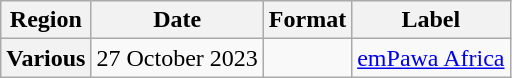<table class="wikitable plainrowheaders">
<tr>
<th scope="col">Region</th>
<th scope="col">Date</th>
<th scope="col">Format</th>
<th scope="col">Label</th>
</tr>
<tr>
<th scope="row">Various</th>
<td>27 October 2023</td>
<td></td>
<td><a href='#'>emPawa Africa</a></td>
</tr>
</table>
